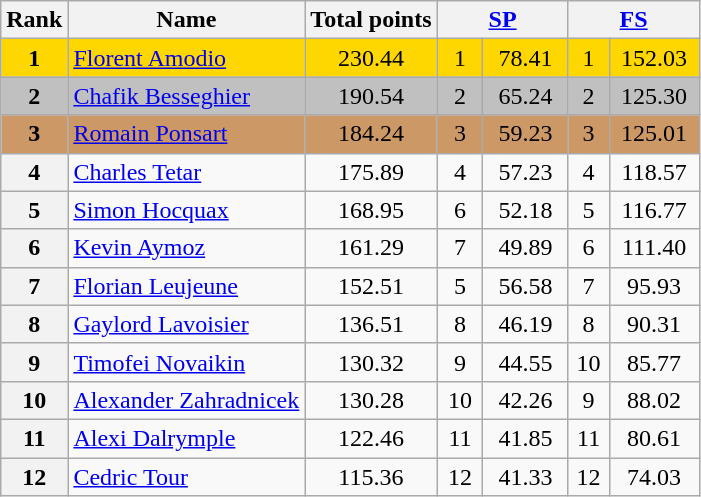<table class="wikitable sortable">
<tr>
<th>Rank</th>
<th>Name</th>
<th>Total points</th>
<th colspan="2" width="80px"><a href='#'>SP</a></th>
<th colspan="2" width="80px"><a href='#'>FS</a></th>
</tr>
<tr bgcolor="gold">
<td align="center"><strong>1</strong></td>
<td><a href='#'>Florent Amodio</a></td>
<td align="center">230.44</td>
<td align="center">1</td>
<td align="center">78.41</td>
<td align="center">1</td>
<td align="center">152.03</td>
</tr>
<tr bgcolor="silver">
<td align="center"><strong>2</strong></td>
<td><a href='#'>Chafik Besseghier</a></td>
<td align="center">190.54</td>
<td align="center">2</td>
<td align="center">65.24</td>
<td align="center">2</td>
<td align="center">125.30</td>
</tr>
<tr bgcolor="cc9966">
<td align="center"><strong>3</strong></td>
<td><a href='#'>Romain Ponsart</a></td>
<td align="center">184.24</td>
<td align="center">3</td>
<td align="center">59.23</td>
<td align="center">3</td>
<td align="center">125.01</td>
</tr>
<tr>
<th>4</th>
<td><a href='#'>Charles Tetar</a></td>
<td align="center">175.89</td>
<td align="center">4</td>
<td align="center">57.23</td>
<td align="center">4</td>
<td align="center">118.57</td>
</tr>
<tr>
<th>5</th>
<td><a href='#'>Simon Hocquax</a></td>
<td align="center">168.95</td>
<td align="center">6</td>
<td align="center">52.18</td>
<td align="center">5</td>
<td align="center">116.77</td>
</tr>
<tr>
<th>6</th>
<td><a href='#'>Kevin Aymoz</a></td>
<td align="center">161.29</td>
<td align="center">7</td>
<td align="center">49.89</td>
<td align="center">6</td>
<td align="center">111.40</td>
</tr>
<tr>
<th>7</th>
<td><a href='#'>Florian Leujeune</a></td>
<td align="center">152.51</td>
<td align="center">5</td>
<td align="center">56.58</td>
<td align="center">7</td>
<td align="center">95.93</td>
</tr>
<tr>
<th>8</th>
<td><a href='#'>Gaylord Lavoisier</a></td>
<td align="center">136.51</td>
<td align="center">8</td>
<td align="center">46.19</td>
<td align="center">8</td>
<td align="center">90.31</td>
</tr>
<tr>
<th>9</th>
<td><a href='#'>Timofei Novaikin</a></td>
<td align="center">130.32</td>
<td align="center">9</td>
<td align="center">44.55</td>
<td align="center">10</td>
<td align="center">85.77</td>
</tr>
<tr>
<th>10</th>
<td><a href='#'>Alexander Zahradnicek</a></td>
<td align="center">130.28</td>
<td align="center">10</td>
<td align="center">42.26</td>
<td align="center">9</td>
<td align="center">88.02</td>
</tr>
<tr>
<th>11</th>
<td><a href='#'>Alexi Dalrymple</a></td>
<td align="center">122.46</td>
<td align="center">11</td>
<td align="center">41.85</td>
<td align="center">11</td>
<td align="center">80.61</td>
</tr>
<tr>
<th>12</th>
<td><a href='#'>Cedric Tour</a></td>
<td align="center">115.36</td>
<td align="center">12</td>
<td align="center">41.33</td>
<td align="center">12</td>
<td align="center">74.03</td>
</tr>
</table>
